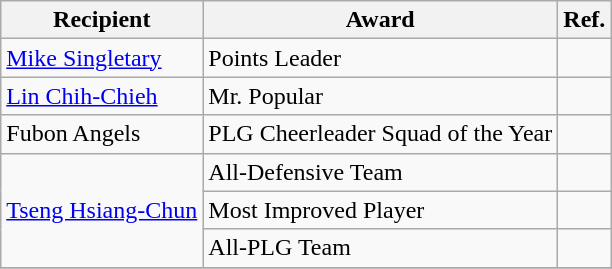<table class="wikitable">
<tr>
<th>Recipient</th>
<th>Award</th>
<th>Ref.</th>
</tr>
<tr>
<td><a href='#'>Mike Singletary</a></td>
<td>Points Leader</td>
<td></td>
</tr>
<tr>
<td><a href='#'>Lin Chih-Chieh</a></td>
<td>Mr. Popular</td>
<td></td>
</tr>
<tr>
<td>Fubon Angels</td>
<td>PLG Cheerleader Squad of the Year</td>
<td></td>
</tr>
<tr>
<td rowspan=3><a href='#'>Tseng Hsiang-Chun</a></td>
<td>All-Defensive Team</td>
<td></td>
</tr>
<tr>
<td>Most Improved Player</td>
<td></td>
</tr>
<tr>
<td>All-PLG Team</td>
<td></td>
</tr>
<tr>
</tr>
</table>
